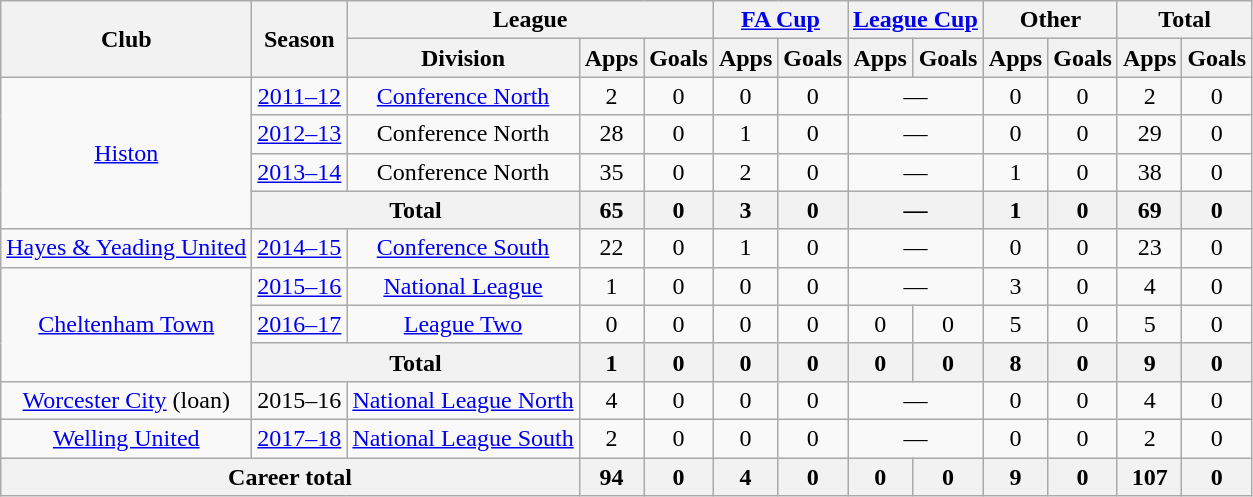<table class="wikitable" style="text-align: center;">
<tr>
<th rowspan="2">Club</th>
<th rowspan="2">Season</th>
<th colspan="3">League</th>
<th colspan="2"><a href='#'>FA Cup</a></th>
<th colspan="2"><a href='#'>League Cup</a></th>
<th colspan="2">Other</th>
<th colspan="2">Total</th>
</tr>
<tr>
<th>Division</th>
<th>Apps</th>
<th>Goals</th>
<th>Apps</th>
<th>Goals</th>
<th>Apps</th>
<th>Goals</th>
<th>Apps</th>
<th>Goals</th>
<th>Apps</th>
<th>Goals</th>
</tr>
<tr>
<td rowspan="4" valign="center"><a href='#'>Histon</a></td>
<td><a href='#'>2011–12</a></td>
<td><a href='#'>Conference North</a></td>
<td>2</td>
<td>0</td>
<td>0</td>
<td>0</td>
<td colspan="2">—</td>
<td>0</td>
<td>0</td>
<td>2</td>
<td>0</td>
</tr>
<tr>
<td><a href='#'>2012–13</a></td>
<td>Conference North</td>
<td>28</td>
<td>0</td>
<td>1</td>
<td>0</td>
<td colspan="2">—</td>
<td>0</td>
<td>0</td>
<td>29</td>
<td>0</td>
</tr>
<tr>
<td><a href='#'>2013–14</a></td>
<td>Conference North</td>
<td>35</td>
<td>0</td>
<td>2</td>
<td>0</td>
<td colspan="2">—</td>
<td>1</td>
<td>0</td>
<td>38</td>
<td>0</td>
</tr>
<tr>
<th colspan="2">Total</th>
<th>65</th>
<th>0</th>
<th>3</th>
<th>0</th>
<th colspan="2">—</th>
<th>1</th>
<th>0</th>
<th>69</th>
<th>0</th>
</tr>
<tr>
<td rowspan="1" valign="center"><a href='#'>Hayes & Yeading United</a></td>
<td><a href='#'>2014–15</a></td>
<td><a href='#'>Conference South</a></td>
<td>22</td>
<td>0</td>
<td>1</td>
<td>0</td>
<td colspan="2">—</td>
<td>0</td>
<td>0</td>
<td>23</td>
<td>0</td>
</tr>
<tr>
<td rowspan="3" valign="center"><a href='#'>Cheltenham Town</a></td>
<td><a href='#'>2015–16</a></td>
<td><a href='#'>National League</a></td>
<td>1</td>
<td>0</td>
<td>0</td>
<td>0</td>
<td colspan="2">—</td>
<td>3</td>
<td>0</td>
<td>4</td>
<td>0</td>
</tr>
<tr>
<td><a href='#'>2016–17</a></td>
<td><a href='#'>League Two</a></td>
<td>0</td>
<td>0</td>
<td>0</td>
<td>0</td>
<td>0</td>
<td>0</td>
<td>5</td>
<td>0</td>
<td>5</td>
<td>0</td>
</tr>
<tr>
<th colspan="2">Total</th>
<th>1</th>
<th>0</th>
<th>0</th>
<th>0</th>
<th>0</th>
<th>0</th>
<th>8</th>
<th>0</th>
<th>9</th>
<th>0</th>
</tr>
<tr>
<td rowspan="1" valign="center"><a href='#'>Worcester City</a> (loan)</td>
<td>2015–16</td>
<td><a href='#'>National League North</a></td>
<td>4</td>
<td>0</td>
<td>0</td>
<td>0</td>
<td colspan="2">—</td>
<td>0</td>
<td>0</td>
<td>4</td>
<td>0</td>
</tr>
<tr>
<td rowspan="1" valign="center"><a href='#'>Welling United</a></td>
<td><a href='#'>2017–18</a></td>
<td><a href='#'>National League South</a></td>
<td>2</td>
<td>0</td>
<td>0</td>
<td>0</td>
<td colspan="2">—</td>
<td>0</td>
<td>0</td>
<td>2</td>
<td>0</td>
</tr>
<tr>
<th colspan="3">Career total</th>
<th>94</th>
<th>0</th>
<th>4</th>
<th>0</th>
<th>0</th>
<th>0</th>
<th>9</th>
<th>0</th>
<th>107</th>
<th>0</th>
</tr>
</table>
